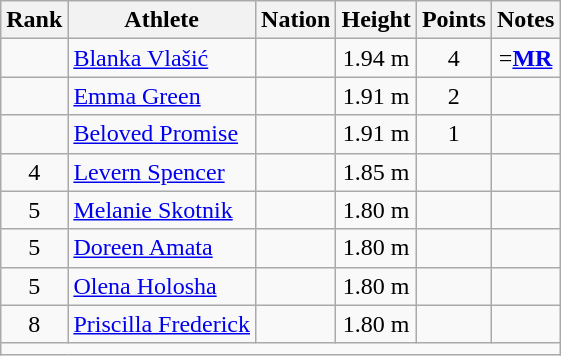<table class="wikitable mw-datatable sortable" style="text-align:center;">
<tr>
<th>Rank</th>
<th>Athlete</th>
<th>Nation</th>
<th>Height</th>
<th>Points</th>
<th>Notes</th>
</tr>
<tr>
<td></td>
<td align=left><a href='#'>Blanka Vlašić</a></td>
<td align=left></td>
<td>1.94 m</td>
<td>4</td>
<td>=<strong><a href='#'>MR</a></strong></td>
</tr>
<tr>
<td></td>
<td align=left><a href='#'>Emma Green</a></td>
<td align=left></td>
<td>1.91 m</td>
<td>2</td>
<td></td>
</tr>
<tr>
<td></td>
<td align=left><a href='#'>Beloved Promise</a></td>
<td align=left></td>
<td>1.91 m</td>
<td>1</td>
<td></td>
</tr>
<tr>
<td>4</td>
<td align=left><a href='#'>Levern Spencer</a></td>
<td align=left></td>
<td>1.85 m</td>
<td></td>
<td></td>
</tr>
<tr>
<td>5</td>
<td align=left><a href='#'>Melanie Skotnik</a></td>
<td align=left></td>
<td>1.80 m</td>
<td></td>
<td></td>
</tr>
<tr>
<td>5</td>
<td align=left><a href='#'>Doreen Amata</a></td>
<td align=left></td>
<td>1.80 m</td>
<td></td>
<td></td>
</tr>
<tr>
<td>5</td>
<td align=left><a href='#'>Olena Holosha</a></td>
<td align=left></td>
<td>1.80 m</td>
<td></td>
<td></td>
</tr>
<tr>
<td>8</td>
<td align=left><a href='#'>Priscilla Frederick</a></td>
<td align=left></td>
<td>1.80 m</td>
<td></td>
<td></td>
</tr>
<tr class="sortbottom">
<td colspan=6></td>
</tr>
</table>
